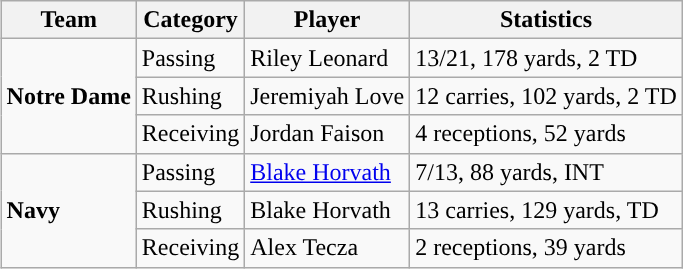<table class="wikitable" style="float: right;">
<tr>
<th>Team</th>
<th>Category</th>
<th>Player</th>
<th>Statistics</th>
</tr>
<tr>
<td rowspan=3><strong>Notre Dame</strong></td>
<td>Passing</td>
<td>Riley Leonard</td>
<td>13/21, 178 yards, 2 TD</td>
</tr>
<tr>
<td>Rushing</td>
<td>Jeremiyah Love</td>
<td>12 carries, 102 yards, 2 TD</td>
</tr>
<tr>
<td>Receiving</td>
<td>Jordan Faison</td>
<td>4 receptions, 52 yards</td>
</tr>
<tr>
<td rowspan=3><strong>Navy</strong></td>
<td>Passing</td>
<td><a href='#'>Blake Horvath</a></td>
<td>7/13, 88 yards, INT</td>
</tr>
<tr>
<td>Rushing</td>
<td>Blake Horvath</td>
<td>13 carries, 129 yards, TD</td>
</tr>
<tr>
<td>Receiving</td>
<td>Alex Tecza</td>
<td>2 receptions, 39 yards</td>
</tr>
</table>
